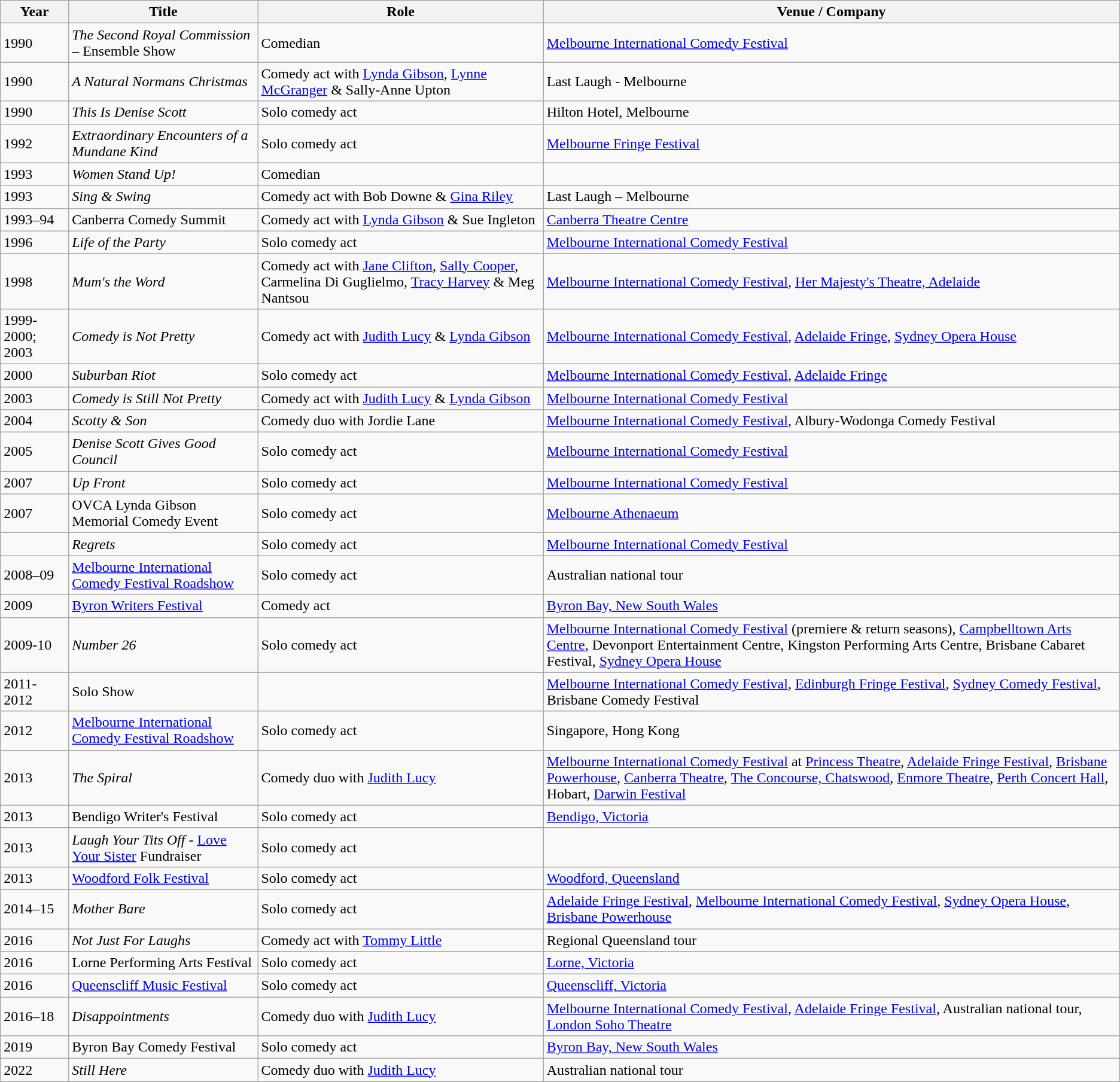<table class="wikitable">
<tr>
<th>Year</th>
<th>Title</th>
<th>Role</th>
<th>Venue / Company</th>
</tr>
<tr>
<td>1990</td>
<td><em>The Second Royal Commission</em> – Ensemble Show</td>
<td>Comedian</td>
<td><a href='#'>Melbourne International Comedy Festival</a></td>
</tr>
<tr>
<td>1990</td>
<td><em>A Natural Normans Christmas</em></td>
<td>Comedy act with <a href='#'>Lynda Gibson</a>, <a href='#'>Lynne McGranger</a> & Sally-Anne Upton</td>
<td>Last Laugh - Melbourne</td>
</tr>
<tr>
<td>1990</td>
<td><em>This Is Denise Scott</em></td>
<td>Solo comedy act</td>
<td>Hilton Hotel, Melbourne</td>
</tr>
<tr>
<td>1992</td>
<td><em>Extraordinary Encounters of a Mundane Kind</em></td>
<td>Solo comedy act</td>
<td><a href='#'>Melbourne Fringe Festival</a></td>
</tr>
<tr>
<td>1993</td>
<td><em>Women Stand Up!</em></td>
<td>Comedian</td>
<td></td>
</tr>
<tr>
<td>1993</td>
<td><em>Sing & Swing</em></td>
<td>Comedy act with Bob Downe & <a href='#'>Gina Riley</a></td>
<td>Last Laugh – Melbourne</td>
</tr>
<tr>
<td>1993–94</td>
<td>Canberra Comedy Summit</td>
<td>Comedy act with <a href='#'>Lynda Gibson</a> & Sue Ingleton</td>
<td><a href='#'>Canberra Theatre Centre</a></td>
</tr>
<tr>
<td>1996</td>
<td><em>Life of the Party</em></td>
<td>Solo comedy act</td>
<td><a href='#'>Melbourne International Comedy Festival</a></td>
</tr>
<tr>
<td>1998</td>
<td><em>Mum's the Word</em></td>
<td>Comedy act with <a href='#'>Jane Clifton</a>, <a href='#'>Sally Cooper</a>, Carmelina Di Guglielmo, <a href='#'>Tracy Harvey</a> & Meg Nantsou</td>
<td><a href='#'>Melbourne International Comedy Festival</a>, <a href='#'>Her Majesty's Theatre, Adelaide</a></td>
</tr>
<tr>
<td>1999-2000; 2003</td>
<td><em>Comedy is Not Pretty</em></td>
<td>Comedy act with <a href='#'>Judith Lucy</a> & <a href='#'>Lynda Gibson</a></td>
<td><a href='#'>Melbourne International Comedy Festival</a>, <a href='#'>Adelaide Fringe</a>, <a href='#'>Sydney Opera House</a></td>
</tr>
<tr>
<td>2000</td>
<td><em>Suburban Riot</em></td>
<td>Solo comedy act</td>
<td><a href='#'>Melbourne International Comedy Festival</a>, <a href='#'>Adelaide Fringe</a></td>
</tr>
<tr>
<td>2003</td>
<td><em>Comedy is Still Not Pretty</em></td>
<td>Comedy act with <a href='#'>Judith Lucy</a> & <a href='#'>Lynda Gibson</a></td>
<td><a href='#'>Melbourne International Comedy Festival</a></td>
</tr>
<tr>
<td>2004</td>
<td><em>Scotty & Son</em></td>
<td>Comedy duo with Jordie Lane</td>
<td><a href='#'>Melbourne International Comedy Festival</a>, Albury-Wodonga Comedy Festival</td>
</tr>
<tr>
<td>2005</td>
<td><em>Denise Scott Gives Good Council</em></td>
<td>Solo comedy act</td>
<td><a href='#'>Melbourne International Comedy Festival</a></td>
</tr>
<tr>
<td>2007</td>
<td><em>Up Front</em></td>
<td>Solo comedy act</td>
<td><a href='#'>Melbourne International Comedy Festival</a></td>
</tr>
<tr>
<td>2007</td>
<td>OVCA Lynda Gibson Memorial Comedy Event</td>
<td>Solo comedy act</td>
<td><a href='#'>Melbourne Athenaeum</a></td>
</tr>
<tr>
<td></td>
<td><em>Regrets</em></td>
<td>Solo comedy act</td>
<td><a href='#'>Melbourne International Comedy Festival</a></td>
</tr>
<tr>
<td>2008–09</td>
<td><a href='#'>Melbourne International Comedy Festival Roadshow</a></td>
<td>Solo comedy act</td>
<td>Australian national tour</td>
</tr>
<tr>
<td>2009</td>
<td><a href='#'>Byron Writers Festival</a></td>
<td>Comedy act</td>
<td><a href='#'>Byron Bay, New South Wales</a></td>
</tr>
<tr>
<td>2009-10</td>
<td><em>Number 26</em></td>
<td>Solo comedy act</td>
<td><a href='#'>Melbourne International Comedy Festival</a> (premiere & return seasons), <a href='#'>Campbelltown Arts Centre</a>, Devonport Entertainment Centre, Kingston Performing Arts Centre, Brisbane Cabaret Festival, <a href='#'>Sydney Opera House</a></td>
</tr>
<tr>
<td>2011-2012</td>
<td>Solo Show</td>
<td></td>
<td><a href='#'>Melbourne International Comedy Festival</a>, <a href='#'>Edinburgh Fringe Festival</a>, <a href='#'>Sydney Comedy Festival</a>, Brisbane Comedy Festival</td>
</tr>
<tr>
<td>2012</td>
<td><a href='#'>Melbourne International Comedy Festival Roadshow</a></td>
<td>Solo comedy act</td>
<td>Singapore, Hong Kong</td>
</tr>
<tr>
<td>2013</td>
<td><em>The Spiral</em></td>
<td>Comedy duo with <a href='#'>Judith Lucy</a></td>
<td><a href='#'>Melbourne International Comedy Festival</a> at <a href='#'>Princess Theatre</a>, <a href='#'>Adelaide Fringe Festival</a>, <a href='#'>Brisbane Powerhouse</a>, <a href='#'>Canberra Theatre</a>, <a href='#'>The Concourse, Chatswood</a>, <a href='#'>Enmore Theatre</a>, <a href='#'>Perth Concert Hall</a>, Hobart, <a href='#'>Darwin Festival</a></td>
</tr>
<tr>
<td>2013</td>
<td>Bendigo Writer's Festival</td>
<td>Solo comedy act</td>
<td><a href='#'>Bendigo, Victoria</a></td>
</tr>
<tr>
<td>2013</td>
<td><em>Laugh Your Tits Off</em> - <a href='#'>Love Your Sister</a> Fundraiser</td>
<td>Solo comedy act</td>
<td></td>
</tr>
<tr>
<td>2013</td>
<td><a href='#'>Woodford Folk Festival</a></td>
<td>Solo comedy act</td>
<td><a href='#'>Woodford, Queensland</a></td>
</tr>
<tr>
<td>2014–15</td>
<td><em>Mother Bare</em></td>
<td>Solo comedy act</td>
<td><a href='#'>Adelaide Fringe Festival</a>, <a href='#'>Melbourne International Comedy Festival</a>, <a href='#'>Sydney Opera House</a>, <a href='#'>Brisbane Powerhouse</a></td>
</tr>
<tr>
<td>2016</td>
<td><em>Not Just For Laughs</em></td>
<td>Comedy act with <a href='#'>Tommy Little</a></td>
<td>Regional Queensland tour</td>
</tr>
<tr>
<td>2016</td>
<td>Lorne Performing Arts Festival</td>
<td>Solo comedy act</td>
<td><a href='#'>Lorne, Victoria</a></td>
</tr>
<tr>
<td>2016</td>
<td><a href='#'>Queenscliff Music Festival</a></td>
<td>Solo comedy act</td>
<td><a href='#'>Queenscliff, Victoria</a></td>
</tr>
<tr>
<td>2016–18</td>
<td><em>Disappointments</em></td>
<td>Comedy duo with <a href='#'>Judith Lucy</a></td>
<td><a href='#'>Melbourne International Comedy Festival</a>, <a href='#'>Adelaide Fringe Festival</a>, Australian national tour, <a href='#'>London Soho Theatre</a></td>
</tr>
<tr>
<td>2019</td>
<td>Byron Bay Comedy Festival</td>
<td>Solo comedy act</td>
<td><a href='#'>Byron Bay, New South Wales</a></td>
</tr>
<tr>
<td>2022</td>
<td><em>Still Here</em></td>
<td>Comedy duo with <a href='#'>Judith Lucy</a></td>
<td>Australian national tour</td>
</tr>
</table>
